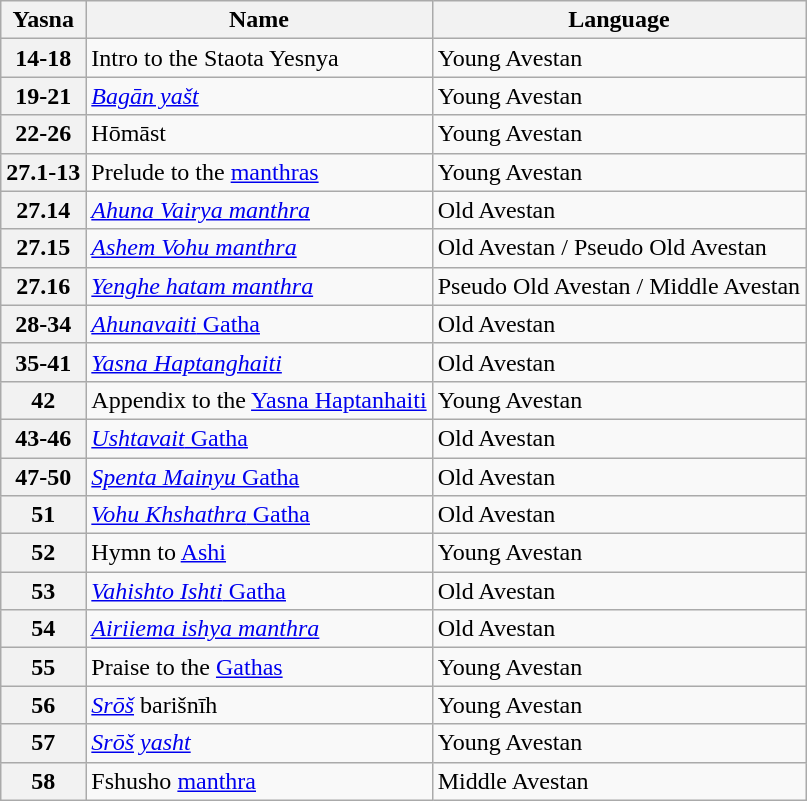<table class=wikitable>
<tr>
<th scope=col>Yasna</th>
<th scope="col">Name</th>
<th scope=col>Language</th>
</tr>
<tr>
<th>14-18</th>
<td>Intro to the Staota Yesnya</td>
<td>Young Avestan</td>
</tr>
<tr>
<th>19-21</th>
<td><em><a href='#'>Bagān yašt</a></em></td>
<td>Young Avestan</td>
</tr>
<tr>
<th>22-26</th>
<td>Hōmāst</td>
<td>Young Avestan</td>
</tr>
<tr>
<th>27.1-13</th>
<td>Prelude to the <a href='#'>manthras</a></td>
<td>Young Avestan</td>
</tr>
<tr>
<th scope=row>27.14</th>
<td><em><a href='#'>Ahuna Vairya manthra</a></em></td>
<td>Old Avestan</td>
</tr>
<tr>
<th scope=row>27.15</th>
<td><em><a href='#'>Ashem Vohu manthra</a></em></td>
<td>Old Avestan   / Pseudo Old Avestan</td>
</tr>
<tr>
<th scope=row>27.16</th>
<td><em><a href='#'>Yenghe hatam manthra</a></em></td>
<td>Pseudo Old Avestan   / Middle Avestan</td>
</tr>
<tr>
<th scope=row>28-34</th>
<td><a href='#'><em>Ahunavaiti</em> Gatha</a></td>
<td>Old Avestan</td>
</tr>
<tr>
<th scope=row>35-41</th>
<td><em><a href='#'>Yasna Haptanghaiti</a></em></td>
<td>Old Avestan</td>
</tr>
<tr>
<th scope=row>42</th>
<td>Appendix to the <a href='#'>Yasna Haptanhaiti</a></td>
<td>Young Avestan</td>
</tr>
<tr>
<th>43-46</th>
<td><a href='#'><em>Ushtavait</em> Gatha</a></td>
<td>Old Avestan</td>
</tr>
<tr>
<th>47-50</th>
<td><a href='#'><em>Spenta Mainyu</em> Gatha</a></td>
<td>Old Avestan</td>
</tr>
<tr>
<th>51</th>
<td><a href='#'><em>Vohu Khshathra</em> Gatha</a></td>
<td>Old Avestan</td>
</tr>
<tr>
<th>52</th>
<td>Hymn to <a href='#'>Ashi</a></td>
<td>Young Avestan</td>
</tr>
<tr>
<th>53</th>
<td><a href='#'><em>Vahishto Ishti</em> Gatha</a></td>
<td>Old Avestan</td>
</tr>
<tr>
<th>54</th>
<td><em><a href='#'>Airiiema ishya manthra</a></em></td>
<td>Old Avestan</td>
</tr>
<tr>
<th>55</th>
<td>Praise to the <a href='#'>Gathas</a></td>
<td>Young Avestan</td>
</tr>
<tr>
<th>56</th>
<td><em><a href='#'>Srōš</a></em> barišnīh</td>
<td>Young Avestan</td>
</tr>
<tr>
<th>57</th>
<td><em><a href='#'>Srōš</a> <a href='#'>yasht</a></em></td>
<td>Young Avestan</td>
</tr>
<tr>
<th>58</th>
<td>Fshusho <a href='#'>manthra</a></td>
<td>Middle Avestan</td>
</tr>
</table>
